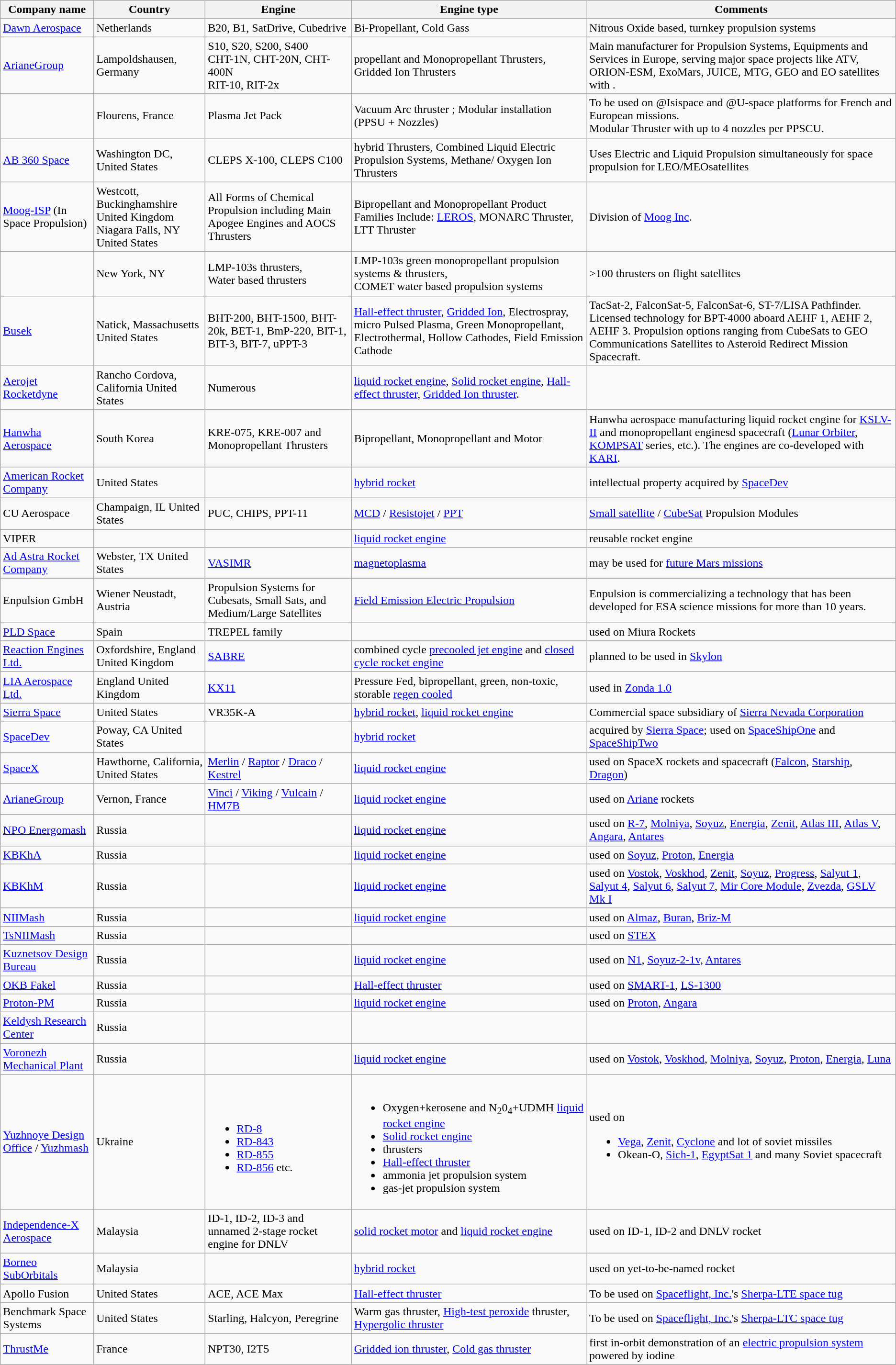<table class="wikitable sortable">
<tr>
<th>Company name</th>
<th>Country</th>
<th>Engine</th>
<th>Engine type</th>
<th>Comments</th>
</tr>
<tr>
<td><a href='#'>Dawn Aerospace</a></td>
<td>Netherlands</td>
<td>B20, B1, SatDrive, Cubedrive</td>
<td>Bi-Propellant, Cold Gass</td>
<td>Nitrous Oxide based, turnkey propulsion systems</td>
</tr>
<tr>
<td><a href='#'>ArianeGroup</a></td>
<td>Lampoldshausen, Germany</td>
<td>S10, S20, S200, S400<br>CHT-1N, CHT-20N, CHT-400N<br>RIT-10, RIT-2x</td>
<td>propellant and Monopropellant Thrusters, Gridded Ion Thrusters</td>
<td>Main manufacturer for Propulsion Systems, Equipments and Services in Europe, serving major space projects like ATV, ORION-ESM, ExoMars, JUICE, MTG, GEO and EO satellites with .</td>
</tr>
<tr>
<td></td>
<td>Flourens, France</td>
<td>Plasma Jet Pack</td>
<td>Vacuum Arc thruster ; Modular installation (PPSU + Nozzles)</td>
<td>To be used on @Isispace and @U-space platforms for French and European missions.<br>Modular Thruster with up to 4 nozzles per PPSCU.</td>
</tr>
<tr>
<td><a href='#'>AB 360 Space</a></td>
<td>Washington DC, United States</td>
<td>CLEPS X-100, CLEPS C100</td>
<td>hybrid Thrusters, Combined Liquid Electric Propulsion Systems, Methane/ Oxygen Ion Thrusters</td>
<td>Uses Electric and Liquid Propulsion simultaneously for space propulsion for LEO/MEOsatellites</td>
</tr>
<tr>
<td><a href='#'>Moog-ISP</a> (In Space Propulsion)</td>
<td>Westcott, Buckinghamshire United Kingdom<br>Niagara Falls, NY United States</td>
<td>All Forms of Chemical Propulsion including Main Apogee Engines and AOCS Thrusters</td>
<td>Bipropellant and Monopropellant Product Families Include: <a href='#'>LEROS</a>, MONARC Thruster, LTT Thruster</td>
<td>Division of <a href='#'>Moog Inc</a>.</td>
</tr>
<tr>
<td></td>
<td>New York, NY</td>
<td>LMP-103s thrusters,<br>Water based thrusters</td>
<td>LMP-103s green monopropellant propulsion systems & thrusters,<br>COMET water based propulsion systems</td>
<td>>100 thrusters on flight satellites</td>
</tr>
<tr>
<td><a href='#'>Busek</a></td>
<td>Natick, Massachusetts United States</td>
<td>BHT-200, BHT-1500, BHT-20k, BET-1, BmP-220, BIT-1, BIT-3, BIT-7, uPPT-3</td>
<td><a href='#'>Hall-effect thruster</a>, <a href='#'>Gridded Ion</a>, Electrospray, micro Pulsed Plasma, Green Monopropellant, Electrothermal, Hollow Cathodes, Field Emission Cathode</td>
<td>TacSat-2, FalconSat-5, FalconSat-6, ST-7/LISA Pathfinder. Licensed technology for BPT-4000 aboard AEHF 1, AEHF 2, AEHF 3. Propulsion options ranging from CubeSats to GEO Communications Satellites to Asteroid Redirect Mission Spacecraft.</td>
</tr>
<tr>
<td><a href='#'>Aerojet Rocketdyne</a></td>
<td>Rancho Cordova, California United States</td>
<td>Numerous</td>
<td><a href='#'>liquid rocket engine</a>, <a href='#'>Solid rocket engine</a>, <a href='#'>Hall-effect thruster</a>, <a href='#'>Gridded Ion thruster</a>.</td>
<td></td>
</tr>
<tr>
<td><a href='#'>Hanwha Aerospace</a></td>
<td>South Korea</td>
<td>KRE-075, KRE-007 and Monopropellant Thrusters</td>
<td>Bipropellant, Monopropellant and Motor</td>
<td>Hanwha aerospace manufacturing liquid rocket engine for <a href='#'>KSLV-II</a> and monopropellant enginesd spacecraft (<a href='#'>Lunar Orbiter</a>, <a href='#'>KOMPSAT</a> series, etc.). The engines are co-developed with <a href='#'>KARI</a>.</td>
</tr>
<tr>
<td><a href='#'>American Rocket Company</a></td>
<td>United States</td>
<td></td>
<td><a href='#'>hybrid rocket</a></td>
<td>intellectual property acquired by <a href='#'>SpaceDev</a></td>
</tr>
<tr>
<td>CU Aerospace</td>
<td>Champaign, IL United States</td>
<td>PUC, CHIPS, PPT-11</td>
<td><a href='#'>MCD</a> / <a href='#'>Resistojet</a> / <a href='#'>PPT</a></td>
<td><a href='#'>Small satellite</a> / <a href='#'>CubeSat</a> Propulsion Modules</td>
</tr>
<tr>
<td>VIPER</td>
<td></td>
<td></td>
<td><a href='#'>liquid rocket engine</a></td>
<td>reusable rocket engine</td>
</tr>
<tr>
<td><a href='#'>Ad Astra Rocket Company</a></td>
<td>Webster, TX United States</td>
<td><a href='#'>VASIMR</a></td>
<td><a href='#'>magnetoplasma</a></td>
<td>may be used for <a href='#'>future Mars missions</a></td>
</tr>
<tr>
<td>Enpulsion GmbH</td>
<td>Wiener Neustadt, Austria</td>
<td>Propulsion Systems for Cubesats, Small Sats, and Medium/Large Satellites</td>
<td><a href='#'>Field Emission Electric Propulsion</a></td>
<td>Enpulsion is commercializing a technology that has been developed for ESA science missions for more than 10 years.</td>
</tr>
<tr>
<td><a href='#'>PLD Space</a></td>
<td>Spain</td>
<td>TREPEL family</td>
<td></td>
<td>used on Miura Rockets</td>
</tr>
<tr>
<td><a href='#'>Reaction Engines Ltd.</a></td>
<td>Oxfordshire, England United Kingdom</td>
<td><a href='#'>SABRE</a></td>
<td>combined cycle <a href='#'>precooled jet engine</a> and <a href='#'>closed cycle rocket engine</a></td>
<td>planned to be used in <a href='#'>Skylon</a></td>
</tr>
<tr>
<td><a href='#'>LIA Aerospace Ltd.</a></td>
<td>England United Kingdom</td>
<td><a href='#'>KX11</a></td>
<td>Pressure Fed, bipropellant, green, non-toxic, storable <a href='#'>regen cooled</a></td>
<td>used in <a href='#'>Zonda 1.0</a></td>
</tr>
<tr>
<td><a href='#'>Sierra Space</a></td>
<td>United States</td>
<td>VR35K-A</td>
<td><a href='#'>hybrid rocket</a>, <a href='#'>liquid rocket engine</a></td>
<td>Commercial space subsidiary of <a href='#'>Sierra Nevada Corporation</a></td>
</tr>
<tr>
<td><a href='#'>SpaceDev</a></td>
<td>Poway, CA United States</td>
<td></td>
<td><a href='#'>hybrid rocket</a></td>
<td>acquired by <a href='#'>Sierra Space</a>; used on <a href='#'>SpaceShipOne</a> and <a href='#'>SpaceShipTwo</a></td>
</tr>
<tr>
<td><a href='#'>SpaceX</a></td>
<td>Hawthorne, California, United States</td>
<td><a href='#'>Merlin</a> / <a href='#'>Raptor</a> / <a href='#'>Draco</a> / <a href='#'>Kestrel</a></td>
<td><a href='#'>liquid rocket engine</a></td>
<td>used on SpaceX rockets and spacecraft (<a href='#'>Falcon</a>, <a href='#'>Starship</a>, <a href='#'>Dragon</a>)</td>
</tr>
<tr>
<td><a href='#'>ArianeGroup</a></td>
<td>Vernon, France</td>
<td><a href='#'>Vinci</a> / <a href='#'>Viking</a> / <a href='#'>Vulcain</a> / <a href='#'>HM7B</a></td>
<td><a href='#'>liquid rocket engine</a></td>
<td>used on <a href='#'>Ariane</a> rockets</td>
</tr>
<tr>
<td><a href='#'>NPO Energomash</a></td>
<td>Russia</td>
<td></td>
<td><a href='#'>liquid rocket engine</a></td>
<td>used on <a href='#'>R-7</a>, <a href='#'>Molniya</a>, <a href='#'>Soyuz</a>, <a href='#'>Energia</a>, <a href='#'>Zenit</a>, <a href='#'>Atlas III</a>, <a href='#'>Atlas V</a>, <a href='#'>Angara</a>, <a href='#'>Antares</a></td>
</tr>
<tr>
<td><a href='#'>KBKhA</a></td>
<td>Russia</td>
<td></td>
<td><a href='#'>liquid rocket engine</a></td>
<td>used on <a href='#'>Soyuz</a>, <a href='#'>Proton</a>, <a href='#'>Energia</a></td>
</tr>
<tr>
<td><a href='#'>KBKhM</a></td>
<td>Russia</td>
<td></td>
<td><a href='#'>liquid rocket engine</a></td>
<td>used on <a href='#'>Vostok</a>, <a href='#'>Voskhod</a>, <a href='#'>Zenit</a>, <a href='#'>Soyuz</a>, <a href='#'>Progress</a>, <a href='#'>Salyut 1</a>, <a href='#'>Salyut 4</a>, <a href='#'>Salyut 6</a>, <a href='#'>Salyut 7</a>, <a href='#'>Mir Core Module</a>, <a href='#'>Zvezda</a>, <a href='#'>GSLV Mk I</a></td>
</tr>
<tr>
<td><a href='#'>NIIMash</a></td>
<td>Russia</td>
<td></td>
<td><a href='#'>liquid rocket engine</a></td>
<td>used on <a href='#'>Almaz</a>, <a href='#'>Buran</a>, <a href='#'>Briz-M</a></td>
</tr>
<tr>
<td><a href='#'>TsNIIMash</a></td>
<td>Russia</td>
<td></td>
<td></td>
<td>used on <a href='#'>STEX</a></td>
</tr>
<tr>
<td><a href='#'>Kuznetsov Design Bureau</a></td>
<td>Russia</td>
<td></td>
<td><a href='#'>liquid rocket engine</a></td>
<td>used on <a href='#'>N1</a>, <a href='#'>Soyuz-2-1v</a>, <a href='#'>Antares</a></td>
</tr>
<tr>
<td><a href='#'>OKB Fakel</a></td>
<td>Russia</td>
<td></td>
<td><a href='#'>Hall-effect thruster</a></td>
<td>used on <a href='#'>SMART-1</a>, <a href='#'>LS-1300</a></td>
</tr>
<tr>
<td><a href='#'>Proton-PM</a></td>
<td>Russia</td>
<td></td>
<td><a href='#'>liquid rocket engine</a></td>
<td>used on <a href='#'>Proton</a>, <a href='#'>Angara</a></td>
</tr>
<tr>
<td><a href='#'>Keldysh Research Center</a></td>
<td>Russia</td>
<td></td>
<td></td>
<td></td>
</tr>
<tr>
<td><a href='#'>Voronezh Mechanical Plant</a></td>
<td>Russia</td>
<td></td>
<td><a href='#'>liquid rocket engine</a></td>
<td>used on <a href='#'>Vostok</a>, <a href='#'>Voskhod</a>, <a href='#'>Molniya</a>, <a href='#'>Soyuz</a>, <a href='#'>Proton</a>, <a href='#'>Energia</a>, <a href='#'>Luna</a></td>
</tr>
<tr>
<td><a href='#'>Yuzhnoye Design Office</a> / <a href='#'>Yuzhmash</a></td>
<td>Ukraine</td>
<td><br><ul><li><a href='#'>RD-8</a></li><li><a href='#'>RD-843</a></li><li><a href='#'>RD-855</a></li><li><a href='#'>RD-856</a> etc.</li></ul></td>
<td><br><ul><li>Oxygen+kerosene and N<sub>2</sub>0<sub>4</sub>+UDMH <a href='#'>liquid rocket engine</a></li><li><a href='#'>Solid rocket engine</a></li><li>thrusters</li><li><a href='#'>Hall-effect thruster</a></li><li>ammonia jet propulsion system</li><li>gas-jet propulsion system</li></ul></td>
<td>used on<br><ul><li><a href='#'>Vega</a>, <a href='#'>Zenit</a>, <a href='#'>Cyclone</a> and lot of soviet missiles</li><li>Okean-O, <a href='#'>Sich-1</a>, <a href='#'>EgyptSat 1</a> and many Soviet spacecraft</li></ul></td>
</tr>
<tr>
<td><a href='#'>Independence-X Aerospace</a></td>
<td>Malaysia</td>
<td>ID-1, ID-2, ID-3 and unnamed 2-stage rocket engine for DNLV</td>
<td><a href='#'>solid rocket motor</a> and <a href='#'>liquid rocket engine</a></td>
<td>used on ID-1, ID-2 and DNLV rocket</td>
</tr>
<tr>
<td><a href='#'>Borneo SubOrbitals</a></td>
<td>Malaysia</td>
<td></td>
<td><a href='#'>hybrid rocket</a></td>
<td>used on yet-to-be-named rocket</td>
</tr>
<tr>
<td>Apollo Fusion</td>
<td>United States</td>
<td>ACE, ACE Max</td>
<td><a href='#'>Hall-effect thruster</a></td>
<td>To be used on <a href='#'>Spaceflight, Inc.</a>'s <a href='#'>Sherpa-LTE space tug</a></td>
</tr>
<tr>
<td>Benchmark Space Systems</td>
<td>United States</td>
<td>Starling, Halcyon, Peregrine</td>
<td>Warm gas thruster, <a href='#'>High-test peroxide</a> thruster, <a href='#'>Hypergolic thruster</a></td>
<td>To be used on <a href='#'>Spaceflight, Inc.</a>'s <a href='#'>Sherpa-LTC space tug</a></td>
</tr>
<tr>
<td><a href='#'>ThrustMe</a></td>
<td>France</td>
<td>NPT30, I2T5</td>
<td><a href='#'>Gridded ion thruster</a>, <a href='#'>Cold gas thruster</a></td>
<td>first in-orbit demonstration of an <a href='#'>electric propulsion system</a> powered by iodine</td>
</tr>
</table>
